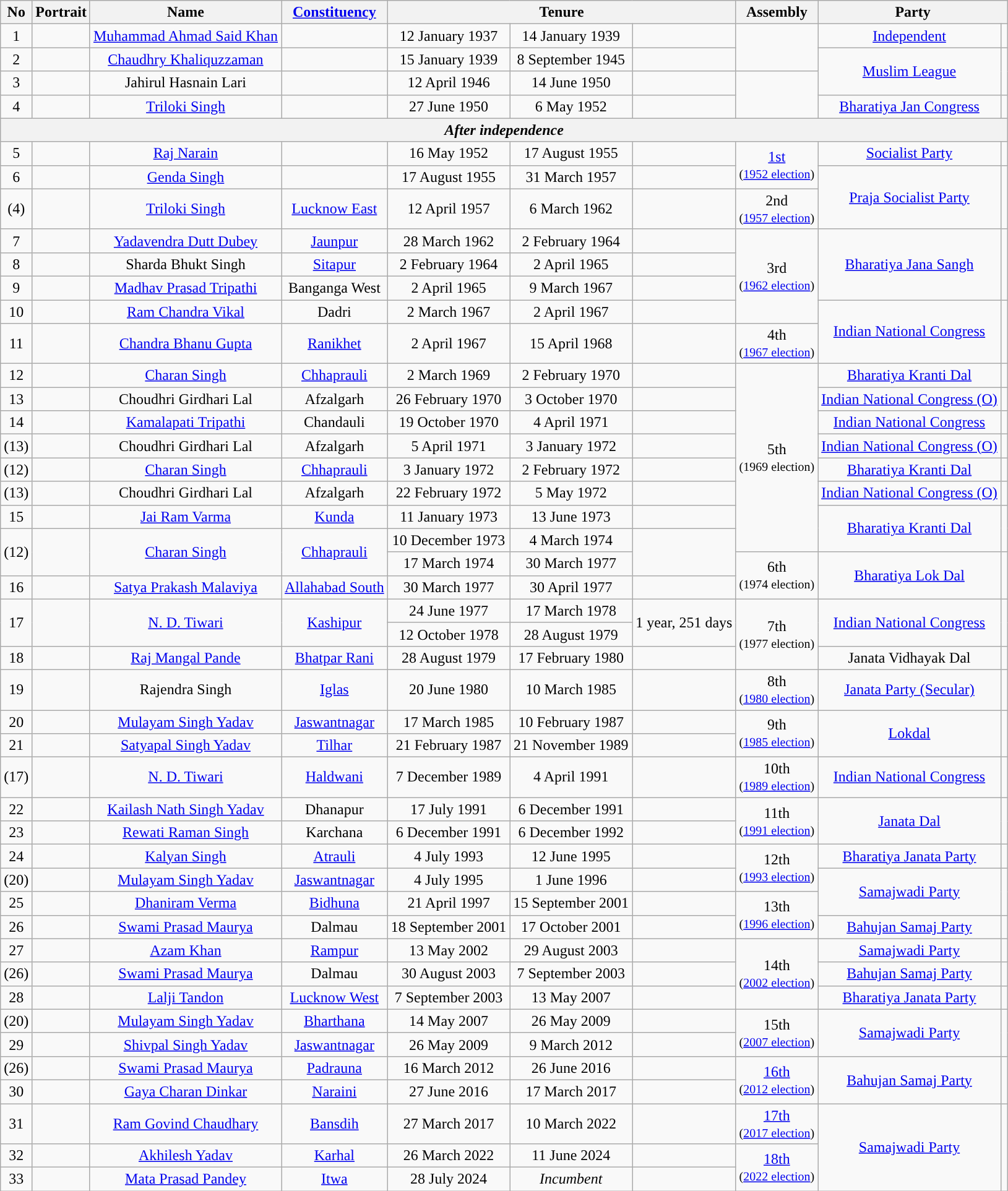<table class="wikitable" style="text-align:center">
<tr>
<th>No</th>
<th>Portrait</th>
<th>Name</th>
<th><a href='#'>Constituency</a></th>
<th colspan="3">Tenure</th>
<th>Assembly</th>
<th colspan="2">Party</th>
</tr>
<tr>
<td>1</td>
<td></td>
<td><a href='#'>Muhammad Ahmad Said Khan</a></td>
<td></td>
<td>12 January 1937</td>
<td>14 January 1939</td>
<td></td>
<td rowspan="2"><a href='#'><br></a></td>
<td><a href='#'>Independent</a></td>
<td style="background-color: "></td>
</tr>
<tr>
<td>2</td>
<td></td>
<td><a href='#'>Chaudhry Khaliquzzaman</a></td>
<td></td>
<td>15 January 1939</td>
<td>8 September 1945</td>
<td></td>
<td rowspan="2"><a href='#'>Muslim League</a></td>
<td rowspan="2" style="background:"></td>
</tr>
<tr>
<td>3</td>
<td></td>
<td>Jahirul Hasnain Lari</td>
<td></td>
<td>12 April 1946</td>
<td>14 June 1950</td>
<td></td>
<td rowspan="2"><a href='#'><br></a></td>
</tr>
<tr>
<td>4</td>
<td></td>
<td><a href='#'>Triloki Singh</a></td>
<td></td>
<td>27 June 1950</td>
<td>6 May 1952</td>
<td></td>
<td><a href='#'>Bharatiya Jan Congress</a></td>
<td style="background:"></td>
</tr>
<tr>
<th colspan="10"><em>After independence</em></th>
</tr>
<tr>
<td>5</td>
<td></td>
<td><a href='#'>Raj Narain</a></td>
<td></td>
<td>16 May 1952</td>
<td>17 August 1955</td>
<td></td>
<td rowspan="2"><a href='#'>1st</a><br><small>(<a href='#'>1952 election</a>)</small></td>
<td><a href='#'>Socialist Party</a></td>
<td style="background:"></td>
</tr>
<tr>
<td>6</td>
<td></td>
<td><a href='#'>Genda Singh</a></td>
<td></td>
<td>17 August 1955</td>
<td>31 March 1957</td>
<td></td>
<td rowspan="2"><a href='#'>Praja Socialist Party</a></td>
<td rowspan="2" style="background:"></td>
</tr>
<tr>
<td>(4)</td>
<td></td>
<td><a href='#'>Triloki Singh</a></td>
<td><a href='#'>Lucknow East</a></td>
<td>12 April 1957</td>
<td>6 March 1962</td>
<td></td>
<td>2nd<br><small>(<a href='#'>1957 election</a>)</small></td>
</tr>
<tr>
<td>7</td>
<td></td>
<td><a href='#'>Yadavendra Dutt Dubey</a></td>
<td><a href='#'>Jaunpur</a></td>
<td>28 March 1962</td>
<td>2 February 1964</td>
<td></td>
<td rowspan="4">3rd<br><small>(<a href='#'>1962 election</a>)</small></td>
<td rowspan="3"><a href='#'>Bharatiya Jana Sangh</a></td>
<td rowspan="3" style="background:"></td>
</tr>
<tr>
<td>8</td>
<td></td>
<td>Sharda Bhukt Singh</td>
<td><a href='#'>Sitapur</a></td>
<td>2 February 1964</td>
<td>2 April 1965</td>
<td></td>
</tr>
<tr>
<td>9</td>
<td></td>
<td><a href='#'>Madhav Prasad Tripathi</a></td>
<td>Banganga West</td>
<td>2 April 1965</td>
<td>9 March 1967</td>
<td></td>
</tr>
<tr>
<td>10</td>
<td></td>
<td><a href='#'>Ram Chandra Vikal</a></td>
<td>Dadri</td>
<td>2 March 1967</td>
<td>2 April 1967</td>
<td></td>
<td rowspan="2"><a href='#'>Indian National Congress</a></td>
<td rowspan="2" style="background:"></td>
</tr>
<tr>
<td>11</td>
<td></td>
<td><a href='#'>Chandra Bhanu Gupta</a></td>
<td><a href='#'>Ranikhet</a></td>
<td>2 April 1967</td>
<td>15 April 1968</td>
<td></td>
<td>4th<br><small>(<a href='#'>1967 election</a>)</small></td>
</tr>
<tr>
<td>12</td>
<td></td>
<td><a href='#'>Charan Singh</a></td>
<td><a href='#'>Chhaprauli</a></td>
<td>2 March 1969</td>
<td>2 February 1970</td>
<td></td>
<td rowspan="8">5th<br><small>(1969 election)</small></td>
<td><a href='#'>Bharatiya Kranti Dal</a></td>
<td style="background:"></td>
</tr>
<tr>
<td>13</td>
<td></td>
<td>Choudhri Girdhari Lal</td>
<td>Afzalgarh</td>
<td>26 February 1970</td>
<td>3 October 1970</td>
<td></td>
<td><a href='#'>Indian National Congress (O)</a></td>
<td style="background:"></td>
</tr>
<tr>
<td>14</td>
<td></td>
<td><a href='#'>Kamalapati Tripathi</a></td>
<td>Chandauli</td>
<td>19 October 1970</td>
<td>4 April 1971</td>
<td></td>
<td><a href='#'>Indian National Congress</a></td>
<td style="background:"></td>
</tr>
<tr>
<td>(13)</td>
<td></td>
<td>Choudhri Girdhari Lal</td>
<td>Afzalgarh</td>
<td>5 April 1971</td>
<td>3 January 1972</td>
<td></td>
<td><a href='#'>Indian National Congress (O)</a></td>
<td style="background:"></td>
</tr>
<tr>
<td>(12)</td>
<td></td>
<td><a href='#'>Charan Singh</a></td>
<td><a href='#'>Chhaprauli</a></td>
<td>3 January 1972</td>
<td>2 February 1972</td>
<td></td>
<td><a href='#'>Bharatiya Kranti Dal</a></td>
<td style="background:"></td>
</tr>
<tr>
<td>(13)</td>
<td></td>
<td>Choudhri Girdhari Lal</td>
<td>Afzalgarh</td>
<td>22 February 1972</td>
<td>5 May 1972</td>
<td></td>
<td><a href='#'>Indian National Congress (O)</a></td>
<td style="background:"></td>
</tr>
<tr>
<td>15</td>
<td></td>
<td><a href='#'>Jai Ram Varma</a></td>
<td><a href='#'>Kunda</a></td>
<td>11 January 1973</td>
<td>13 June 1973</td>
<td></td>
<td rowspan="2"><a href='#'>Bharatiya Kranti Dal</a></td>
<td rowspan="2" style="background:"></td>
</tr>
<tr>
<td rowspan="2">(12)</td>
<td rowspan="2"></td>
<td rowspan="2"><a href='#'>Charan Singh</a></td>
<td rowspan="2"><a href='#'>Chhaprauli</a></td>
<td>10 December 1973</td>
<td>4 March 1974</td>
<td rowspan="2"></td>
</tr>
<tr>
<td>17 March 1974</td>
<td>30 March 1977</td>
<td rowspan="2">6th<br><small>(1974 election)</small></td>
<td rowspan="2"><a href='#'>Bharatiya Lok Dal</a></td>
<td rowspan="2" style="background:"></td>
</tr>
<tr>
<td>16</td>
<td></td>
<td><a href='#'>Satya Prakash Malaviya</a></td>
<td><a href='#'>Allahabad South</a></td>
<td>30 March 1977</td>
<td>30 April 1977</td>
<td></td>
</tr>
<tr>
<td rowspan="2">17</td>
<td rowspan="2"></td>
<td rowspan="2"><a href='#'>N. D. Tiwari</a></td>
<td rowspan="2"><a href='#'>Kashipur</a></td>
<td>24 June 1977</td>
<td>17 March 1978</td>
<td rowspan="2">1 year, 251 days</td>
<td rowspan="3">7th<br><small>(1977 election)</small></td>
<td rowspan="2"><a href='#'>Indian National Congress</a></td>
<td rowspan="2" style="background:"></td>
</tr>
<tr>
<td>12 October 1978</td>
<td>28 August 1979</td>
</tr>
<tr>
<td>18</td>
<td></td>
<td><a href='#'>Raj Mangal Pande</a></td>
<td><a href='#'>Bhatpar Rani</a></td>
<td>28 August 1979</td>
<td>17 February 1980</td>
<td></td>
<td>Janata Vidhayak Dal</td>
<td style="background:"></td>
</tr>
<tr>
<td>19</td>
<td></td>
<td>Rajendra Singh</td>
<td><a href='#'>Iglas</a></td>
<td>20 June 1980</td>
<td>10 March 1985</td>
<td></td>
<td>8th<br><small>(<a href='#'>1980 election</a>)</small></td>
<td><a href='#'>Janata Party (Secular)</a></td>
<td style="background:"></td>
</tr>
<tr>
<td>20</td>
<td></td>
<td><a href='#'>Mulayam Singh Yadav</a></td>
<td><a href='#'>Jaswantnagar</a></td>
<td>17 March 1985</td>
<td>10 February 1987</td>
<td></td>
<td rowspan="2">9th<br><small>(<a href='#'>1985 election</a>)</small></td>
<td rowspan="2"><a href='#'>Lokdal</a></td>
<td rowspan="2" style="background:"></td>
</tr>
<tr>
<td>21</td>
<td></td>
<td><a href='#'>Satyapal Singh Yadav</a></td>
<td><a href='#'>Tilhar</a></td>
<td>21 February 1987</td>
<td>21 November 1989</td>
<td></td>
</tr>
<tr>
<td>(17)</td>
<td></td>
<td><a href='#'>N. D. Tiwari</a></td>
<td><a href='#'>Haldwani</a></td>
<td>7 December 1989</td>
<td>4 April 1991</td>
<td></td>
<td>10th<br><small>(<a href='#'>1989 election</a>)</small></td>
<td><a href='#'>Indian National Congress</a></td>
<td style="background:"></td>
</tr>
<tr>
<td>22</td>
<td></td>
<td><a href='#'>Kailash Nath Singh Yadav</a></td>
<td>Dhanapur</td>
<td>17 July 1991</td>
<td>6 December 1991</td>
<td></td>
<td rowspan="2">11th<br><small>(<a href='#'>1991 election</a>)</small></td>
<td rowspan="2"><a href='#'>Janata Dal</a></td>
<td rowspan="2" style="background:"></td>
</tr>
<tr>
<td>23</td>
<td></td>
<td><a href='#'>Rewati Raman Singh</a></td>
<td>Karchana</td>
<td>6 December 1991</td>
<td>6 December 1992</td>
<td></td>
</tr>
<tr>
<td>24</td>
<td></td>
<td><a href='#'>Kalyan Singh</a></td>
<td><a href='#'>Atrauli</a></td>
<td>4 July 1993</td>
<td>12 June 1995</td>
<td></td>
<td rowspan="2">12th<br><small>(<a href='#'>1993 election</a>)</small></td>
<td><a href='#'>Bharatiya Janata Party</a></td>
<td style="background:"></td>
</tr>
<tr>
<td>(20)</td>
<td></td>
<td><a href='#'>Mulayam Singh Yadav</a></td>
<td><a href='#'>Jaswantnagar</a></td>
<td>4 July 1995</td>
<td>1 June 1996</td>
<td></td>
<td rowspan="2"><a href='#'>Samajwadi Party</a></td>
<td rowspan="2" style="background:"></td>
</tr>
<tr>
<td>25</td>
<td></td>
<td><a href='#'>Dhaniram Verma</a></td>
<td><a href='#'>Bidhuna</a></td>
<td>21 April 1997</td>
<td>15 September 2001</td>
<td></td>
<td rowspan="2">13th<br><small>(<a href='#'>1996 election</a>)</small></td>
</tr>
<tr>
<td>26</td>
<td></td>
<td><a href='#'>Swami Prasad Maurya</a></td>
<td>Dalmau</td>
<td>18 September 2001</td>
<td>17 October 2001</td>
<td></td>
<td><a href='#'>Bahujan Samaj Party</a></td>
<td style="background:"></td>
</tr>
<tr>
<td>27</td>
<td></td>
<td><a href='#'>Azam Khan</a></td>
<td><a href='#'>Rampur</a></td>
<td>13 May 2002</td>
<td>29 August 2003</td>
<td></td>
<td rowspan="3">14th<br><small>(<a href='#'>2002 election</a>)</small></td>
<td><a href='#'>Samajwadi Party</a></td>
<td style="background:"></td>
</tr>
<tr>
<td>(26)</td>
<td></td>
<td><a href='#'>Swami Prasad Maurya</a></td>
<td>Dalmau</td>
<td>30 August 2003</td>
<td>7 September 2003</td>
<td></td>
<td><a href='#'>Bahujan Samaj Party</a></td>
<td style="background:"></td>
</tr>
<tr>
<td>28</td>
<td></td>
<td><a href='#'>Lalji Tandon</a></td>
<td><a href='#'>Lucknow West</a></td>
<td>7 September 2003</td>
<td>13 May 2007</td>
<td></td>
<td><a href='#'>Bharatiya Janata Party</a></td>
<td style="background:"></td>
</tr>
<tr>
<td>(20)</td>
<td></td>
<td><a href='#'>Mulayam Singh Yadav</a></td>
<td><a href='#'>Bharthana</a></td>
<td>14 May 2007</td>
<td>26 May 2009</td>
<td></td>
<td rowspan="2">15th<br><small>(<a href='#'>2007 election</a>)</small></td>
<td rowspan="2"><a href='#'>Samajwadi Party</a></td>
<td rowspan="2" style="background:"></td>
</tr>
<tr>
<td>29</td>
<td></td>
<td><a href='#'>Shivpal Singh Yadav</a></td>
<td><a href='#'>Jaswantnagar</a></td>
<td>26 May 2009</td>
<td>9 March 2012</td>
<td></td>
</tr>
<tr>
<td>(26)</td>
<td></td>
<td><a href='#'>Swami Prasad Maurya</a></td>
<td><a href='#'>Padrauna</a></td>
<td>16 March 2012</td>
<td>26 June 2016</td>
<td></td>
<td rowspan="2"><a href='#'>16th</a><br><small>(<a href='#'>2012 election</a>)</small></td>
<td rowspan="2"><a href='#'>Bahujan Samaj Party</a></td>
<td rowspan="2" style="background:"></td>
</tr>
<tr>
<td>30</td>
<td></td>
<td><a href='#'>Gaya Charan Dinkar</a></td>
<td><a href='#'>Naraini</a></td>
<td>27 June 2016</td>
<td>17 March 2017</td>
<td></td>
</tr>
<tr>
<td>31</td>
<td></td>
<td><a href='#'>Ram Govind Chaudhary</a></td>
<td><a href='#'>Bansdih</a></td>
<td>27 March 2017</td>
<td>10 March 2022</td>
<td></td>
<td><a href='#'>17th</a><br><small>(<a href='#'>2017 election</a>)</small></td>
<td rowspan="3"><a href='#'>Samajwadi Party</a></td>
<td rowspan="3" style="background:"></td>
</tr>
<tr>
<td>32</td>
<td></td>
<td><a href='#'>Akhilesh Yadav</a></td>
<td><a href='#'>Karhal</a></td>
<td>26 March 2022</td>
<td>11 June 2024</td>
<td></td>
<td rowspan="2"><a href='#'>18th</a><br><small>(<a href='#'>2022 election</a>)</small></td>
</tr>
<tr>
<td>33</td>
<td></td>
<td><a href='#'>Mata Prasad Pandey</a></td>
<td><a href='#'>Itwa</a></td>
<td>28 July 2024</td>
<td><em>Incumbent</em></td>
<td></td>
</tr>
</table>
